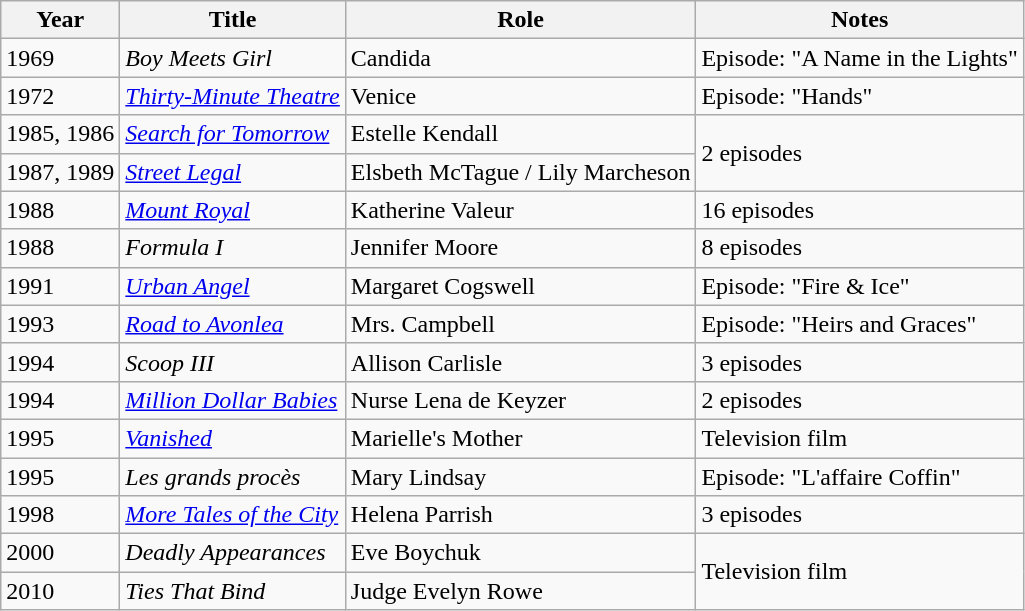<table class="wikitable sortable">
<tr>
<th>Year</th>
<th>Title</th>
<th>Role</th>
<th class="unsortable">Notes</th>
</tr>
<tr>
<td>1969</td>
<td><em>Boy Meets Girl</em></td>
<td>Candida</td>
<td>Episode: "A Name in the Lights"</td>
</tr>
<tr>
<td>1972</td>
<td><em><a href='#'>Thirty-Minute Theatre</a></em></td>
<td>Venice</td>
<td>Episode: "Hands"</td>
</tr>
<tr>
<td>1985, 1986</td>
<td><em><a href='#'>Search for Tomorrow</a></em></td>
<td>Estelle Kendall</td>
<td rowspan="2">2 episodes</td>
</tr>
<tr>
<td>1987, 1989</td>
<td><a href='#'><em>Street Legal</em></a></td>
<td>Elsbeth McTague / Lily Marcheson</td>
</tr>
<tr>
<td>1988</td>
<td><a href='#'><em>Mount Royal</em></a></td>
<td>Katherine Valeur</td>
<td>16 episodes</td>
</tr>
<tr>
<td>1988</td>
<td><em>Formula I</em></td>
<td>Jennifer Moore</td>
<td>8 episodes</td>
</tr>
<tr>
<td>1991</td>
<td><em><a href='#'>Urban Angel</a></em></td>
<td>Margaret Cogswell</td>
<td>Episode: "Fire & Ice"</td>
</tr>
<tr>
<td>1993</td>
<td><em><a href='#'>Road to Avonlea</a></em></td>
<td>Mrs. Campbell</td>
<td>Episode: "Heirs and Graces"</td>
</tr>
<tr>
<td>1994</td>
<td><em>Scoop III</em></td>
<td>Allison Carlisle</td>
<td>3 episodes</td>
</tr>
<tr>
<td>1994</td>
<td><em><a href='#'>Million Dollar Babies</a></em></td>
<td>Nurse Lena de Keyzer</td>
<td>2 episodes</td>
</tr>
<tr>
<td>1995</td>
<td><a href='#'><em>Vanished</em></a></td>
<td>Marielle's Mother</td>
<td>Television film</td>
</tr>
<tr>
<td>1995</td>
<td><em>Les grands procès</em></td>
<td>Mary Lindsay</td>
<td>Episode: "L'affaire Coffin"</td>
</tr>
<tr>
<td>1998</td>
<td><em><a href='#'>More Tales of the City</a></em></td>
<td>Helena Parrish</td>
<td>3 episodes</td>
</tr>
<tr>
<td>2000</td>
<td><em>Deadly Appearances</em></td>
<td>Eve Boychuk</td>
<td rowspan="2">Television film</td>
</tr>
<tr>
<td>2010</td>
<td><em>Ties That Bind</em></td>
<td>Judge Evelyn Rowe</td>
</tr>
</table>
